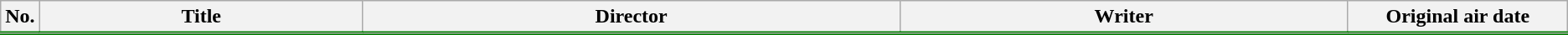<table class="wikitable">
<tr style="border-bottom: 3px solid Green;">
<th style="width:1%;">No.</th>
<th>Title</th>
<th>Director</th>
<th>Writer</th>
<th style="width:14%;">Original air date</th>
</tr>
<tr>
</tr>
</table>
